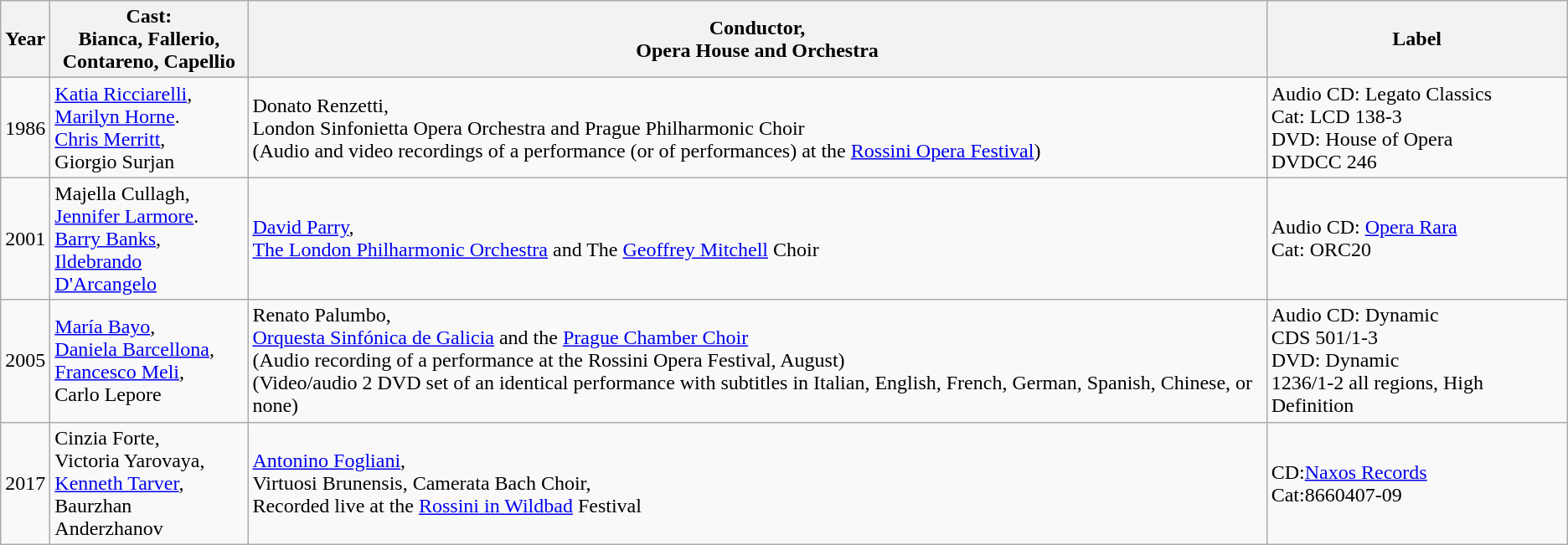<table class="wikitable">
<tr>
<th>Year</th>
<th width="150">Cast:<br> Bianca, Fallerio, Contareno, Capellio</th>
<th>Conductor,<br>Opera House and Orchestra</th>
<th>Label </th>
</tr>
<tr>
<td>1986</td>
<td><a href='#'>Katia Ricciarelli</a>, <br><a href='#'>Marilyn Horne</a>.<br><a href='#'>Chris Merritt</a>,<br>Giorgio Surjan</td>
<td>Donato Renzetti,<br> London Sinfonietta Opera Orchestra and  Prague Philharmonic Choir<br>(Audio and video recordings of a performance (or of performances) at the <a href='#'>Rossini Opera Festival</a>)</td>
<td>Audio CD:  Legato Classics <br>Cat:  LCD 138-3 <br>DVD: House of Opera<br>DVDCC 246</td>
</tr>
<tr>
<td>2001</td>
<td>Majella Cullagh, <br><a href='#'>Jennifer Larmore</a>.<br><a href='#'>Barry Banks</a>,<br><a href='#'>Ildebrando D'Arcangelo</a></td>
<td><a href='#'>David Parry</a>,<br> <a href='#'>The London Philharmonic Orchestra</a> and  The <a href='#'>Geoffrey Mitchell</a> Choir <br></td>
<td>Audio CD:  <a href='#'>Opera Rara</a> <br>Cat:  ORC20 <br></td>
</tr>
<tr>
<td>2005</td>
<td><a href='#'>María Bayo</a>, <br><a href='#'>Daniela Barcellona</a>, <br><a href='#'>Francesco Meli</a>,<br>Carlo Lepore</td>
<td>Renato Palumbo,<br><a href='#'>Orquesta Sinfónica de Galicia</a> and the <a href='#'>Prague Chamber Choir</a><br>(Audio  recording of a performance at the Rossini Opera Festival, August)<br>(Video/audio 2 DVD set of an identical performance with subtitles in Italian, English, French, German, Spanish, Chinese, or none)</td>
<td>Audio CD: Dynamic<br>CDS 501/1-3<br>DVD: Dynamic<br>1236/1-2 all regions, High Definition</td>
</tr>
<tr>
<td>2017</td>
<td>Cinzia Forte,<br>Victoria Yarovaya,<br><a href='#'>Kenneth Tarver</a>,<br>Baurzhan Anderzhanov</td>
<td><a href='#'>Antonino Fogliani</a>,<br>Virtuosi Brunensis, Camerata Bach Choir,<br>Recorded live at the <a href='#'>Rossini in Wildbad</a> Festival</td>
<td>CD:<a href='#'>Naxos Records</a><br>Cat:8660407-09</td>
</tr>
</table>
